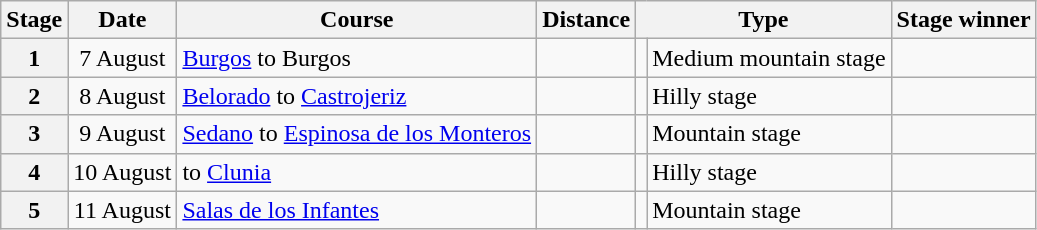<table class="wikitable">
<tr>
<th scope="col">Stage</th>
<th scope="col">Date</th>
<th scope="col">Course</th>
<th scope="col">Distance</th>
<th scope="col" colspan="2">Type</th>
<th scope="col">Stage winner</th>
</tr>
<tr>
<th scope="row" style="text-align:center;">1</th>
<td style="text-align:center;">7 August</td>
<td><a href='#'>Burgos</a> to Burgos</td>
<td style="text-align:center;"></td>
<td></td>
<td>Medium mountain stage</td>
<td></td>
</tr>
<tr>
<th scope="row" style="text-align:center;">2</th>
<td style="text-align:center;">8 August</td>
<td><a href='#'>Belorado</a> to <a href='#'>Castrojeriz</a></td>
<td style="text-align:center;"></td>
<td></td>
<td>Hilly stage</td>
<td></td>
</tr>
<tr>
<th scope="row" style="text-align:center;">3</th>
<td style="text-align:center;">9 August</td>
<td><a href='#'>Sedano</a> to <a href='#'>Espinosa de los Monteros</a></td>
<td style="text-align:center;"></td>
<td></td>
<td>Mountain stage</td>
<td></td>
</tr>
<tr>
<th scope="row" style="text-align:center;">4</th>
<td style="text-align:center;">10 August</td>
<td> to <a href='#'>Clunia</a></td>
<td style="text-align:center;"></td>
<td></td>
<td>Hilly stage</td>
<td></td>
</tr>
<tr>
<th scope="row" style="text-align:center;">5</th>
<td style="text-align:center;">11 August</td>
<td><a href='#'>Salas de los Infantes</a></td>
<td style="text-align:center;"></td>
<td></td>
<td>Mountain stage</td>
<td></td>
</tr>
</table>
